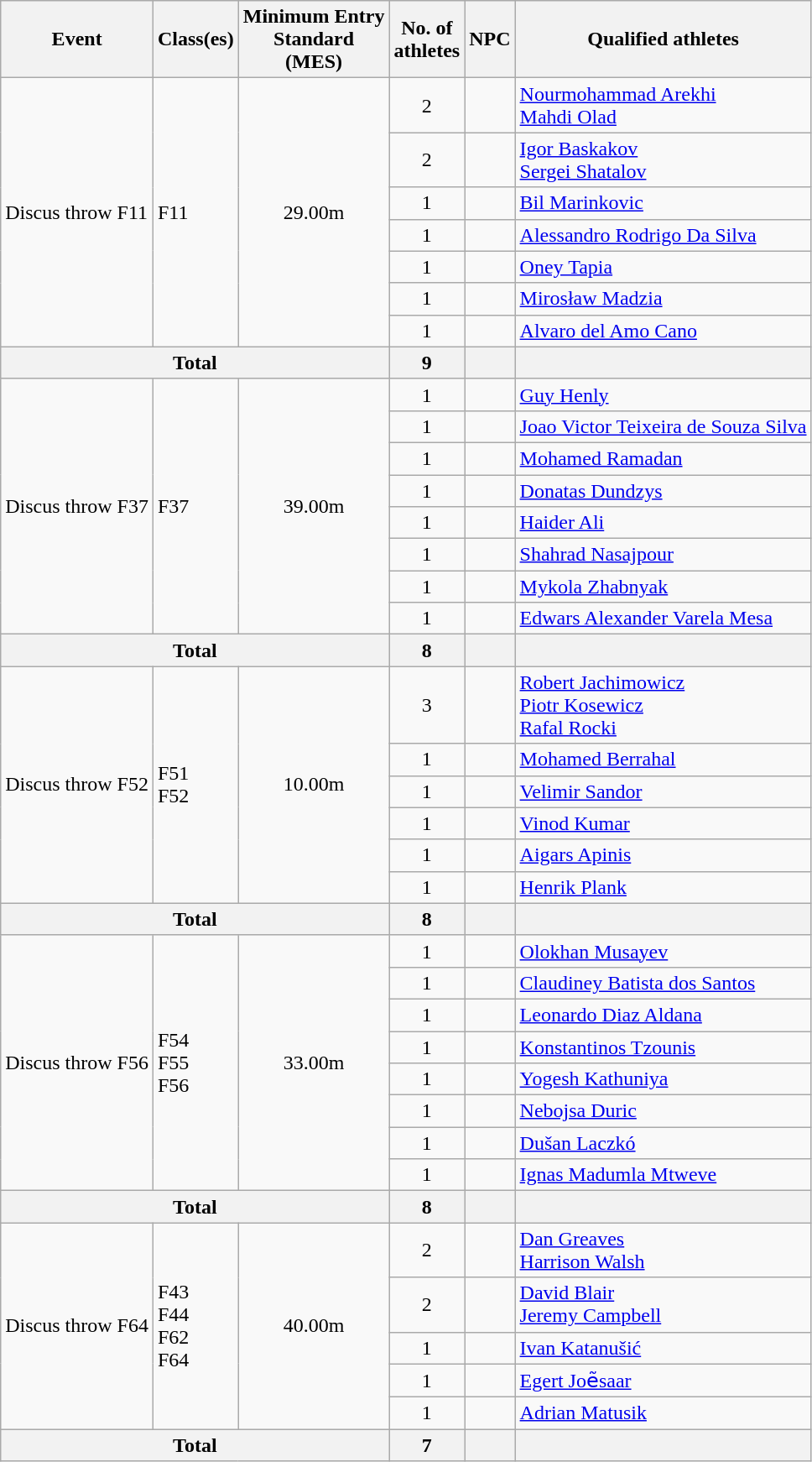<table class="wikitable">
<tr>
<th>Event</th>
<th>Class(es)</th>
<th>Minimum Entry<br> Standard<br> (MES)</th>
<th>No. of<br>athletes</th>
<th>NPC</th>
<th>Qualified athletes</th>
</tr>
<tr>
<td rowspan=7>Discus throw F11</td>
<td rowspan=7>F11</td>
<td rowspan=7 align=center>29.00m</td>
<td align=center>2</td>
<td></td>
<td><a href='#'>Nourmohammad Arekhi</a><br> <a href='#'>Mahdi Olad</a></td>
</tr>
<tr>
<td align=center>2</td>
<td></td>
<td><a href='#'>Igor Baskakov</a><br><a href='#'>Sergei Shatalov</a></td>
</tr>
<tr>
<td align=center>1</td>
<td></td>
<td><a href='#'>Bil Marinkovic</a></td>
</tr>
<tr>
<td align=center>1</td>
<td></td>
<td><a href='#'>Alessandro Rodrigo Da Silva</a></td>
</tr>
<tr>
<td align=center>1</td>
<td></td>
<td><a href='#'>Oney Tapia</a></td>
</tr>
<tr>
<td align=center>1</td>
<td></td>
<td><a href='#'>Mirosław Madzia</a></td>
</tr>
<tr>
<td align=center>1</td>
<td></td>
<td><a href='#'>Alvaro del Amo Cano</a></td>
</tr>
<tr>
<th colspan=3>Total</th>
<th>9</th>
<th></th>
<th></th>
</tr>
<tr>
<td rowspan=8>Discus throw F37</td>
<td rowspan=8>F37</td>
<td rowspan=8 align=center>39.00m</td>
<td align=center>1</td>
<td></td>
<td><a href='#'>Guy Henly</a></td>
</tr>
<tr>
<td align=center>1</td>
<td></td>
<td><a href='#'>Joao Victor Teixeira de Souza Silva</a></td>
</tr>
<tr>
<td align=center>1</td>
<td></td>
<td><a href='#'>Mohamed Ramadan</a></td>
</tr>
<tr>
<td align=center>1</td>
<td></td>
<td><a href='#'>Donatas Dundzys</a></td>
</tr>
<tr>
<td align=center>1</td>
<td></td>
<td><a href='#'>Haider Ali</a></td>
</tr>
<tr>
<td align=center>1</td>
<td></td>
<td><a href='#'>Shahrad Nasajpour</a></td>
</tr>
<tr>
<td align=center>1</td>
<td></td>
<td><a href='#'>Mykola Zhabnyak</a></td>
</tr>
<tr>
<td align=center>1</td>
<td></td>
<td><a href='#'>Edwars Alexander Varela Mesa</a></td>
</tr>
<tr>
<th colspan=3>Total</th>
<th>8</th>
<th></th>
<th></th>
</tr>
<tr>
<td rowspan=6>Discus throw F52</td>
<td rowspan=6>F51<br>F52</td>
<td rowspan=6 align=center>10.00m</td>
<td align=center>3</td>
<td></td>
<td><a href='#'>Robert Jachimowicz</a><br>  <a href='#'>Piotr Kosewicz</a><br><a href='#'>Rafal Rocki</a></td>
</tr>
<tr>
<td align=center>1</td>
<td></td>
<td><a href='#'>Mohamed Berrahal</a></td>
</tr>
<tr>
<td align=center>1</td>
<td></td>
<td><a href='#'>Velimir Sandor</a></td>
</tr>
<tr>
<td align=center>1</td>
<td></td>
<td><a href='#'>Vinod Kumar</a></td>
</tr>
<tr>
<td align=center>1</td>
<td></td>
<td><a href='#'>Aigars Apinis</a></td>
</tr>
<tr>
<td align=center>1</td>
<td></td>
<td><a href='#'>Henrik Plank</a></td>
</tr>
<tr>
<th colspan=3>Total</th>
<th>8</th>
<th></th>
<th></th>
</tr>
<tr>
<td rowspan=8>Discus throw F56</td>
<td rowspan=8>F54<br>F55<br>F56</td>
<td rowspan=8 align=center>33.00m</td>
<td align=center>1</td>
<td></td>
<td><a href='#'>Olokhan Musayev</a></td>
</tr>
<tr>
<td align=center>1</td>
<td></td>
<td><a href='#'>Claudiney Batista dos Santos</a></td>
</tr>
<tr>
<td align=center>1</td>
<td></td>
<td><a href='#'>Leonardo Diaz Aldana</a></td>
</tr>
<tr>
<td align=center>1</td>
<td></td>
<td><a href='#'>Konstantinos Tzounis</a></td>
</tr>
<tr>
<td align=center>1</td>
<td></td>
<td><a href='#'>Yogesh Kathuniya</a></td>
</tr>
<tr>
<td align=center>1</td>
<td></td>
<td><a href='#'>Nebojsa Duric</a></td>
</tr>
<tr>
<td align=center>1</td>
<td></td>
<td><a href='#'>Dušan Laczkó</a></td>
</tr>
<tr>
<td align=center>1</td>
<td></td>
<td><a href='#'>Ignas Madumla Mtweve</a></td>
</tr>
<tr>
<th colspan=3>Total</th>
<th>8</th>
<th></th>
<th></th>
</tr>
<tr>
<td rowspan=5>Discus throw F64</td>
<td rowspan=5>F43<br>F44<br>F62<br>F64</td>
<td rowspan=5 align=center>40.00m</td>
<td align=center>2</td>
<td></td>
<td><a href='#'>Dan Greaves</a><br><a href='#'>Harrison Walsh</a></td>
</tr>
<tr>
<td align=center>2</td>
<td></td>
<td><a href='#'>David Blair</a><br> <a href='#'>Jeremy Campbell</a></td>
</tr>
<tr>
<td align=center>1</td>
<td></td>
<td><a href='#'>Ivan Katanušić</a></td>
</tr>
<tr>
<td align=center>1</td>
<td></td>
<td><a href='#'>Egert Joẽsaar</a></td>
</tr>
<tr>
<td align=center>1</td>
<td></td>
<td><a href='#'>Adrian Matusik</a></td>
</tr>
<tr>
<th colspan=3>Total</th>
<th>7</th>
<th></th>
<th></th>
</tr>
</table>
